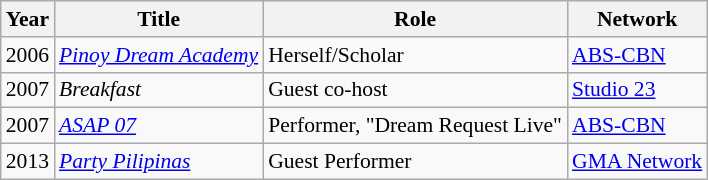<table class="wikitable" style="font-size: 90%;">
<tr>
<th>Year</th>
<th>Title</th>
<th>Role</th>
<th>Network</th>
</tr>
<tr>
<td>2006</td>
<td><em><a href='#'>Pinoy Dream Academy</a></em></td>
<td>Herself/Scholar</td>
<td><a href='#'>ABS-CBN</a></td>
</tr>
<tr>
<td>2007</td>
<td><em>Breakfast</em></td>
<td>Guest co-host</td>
<td><a href='#'>Studio 23</a></td>
</tr>
<tr>
<td>2007</td>
<td><em><a href='#'>ASAP 07</a></em></td>
<td>Performer, "Dream Request Live"</td>
<td><a href='#'>ABS-CBN</a></td>
</tr>
<tr>
<td>2013</td>
<td><em><a href='#'>Party Pilipinas</a></em></td>
<td>Guest Performer</td>
<td><a href='#'>GMA Network</a></td>
</tr>
</table>
